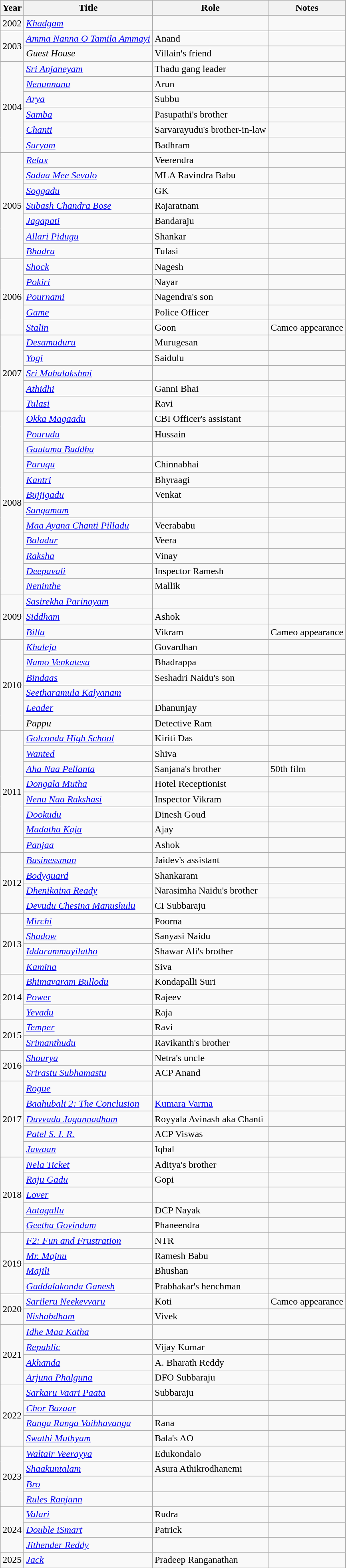<table class="wikitable sortable">
<tr>
<th>Year</th>
<th>Title</th>
<th>Role</th>
<th class="unsortable">Notes</th>
</tr>
<tr>
<td rowspan="1">2002</td>
<td><em><a href='#'>Khadgam</a></em></td>
<td></td>
<td></td>
</tr>
<tr>
<td rowspan="2">2003</td>
<td><em><a href='#'>Amma Nanna O Tamila Ammayi</a></em></td>
<td>Anand</td>
<td></td>
</tr>
<tr>
<td><em>Guest House</em></td>
<td>Villain's friend</td>
<td></td>
</tr>
<tr>
<td rowspan="6">2004</td>
<td><em><a href='#'>Sri Anjaneyam</a></em></td>
<td>Thadu gang leader</td>
<td></td>
</tr>
<tr>
<td><em><a href='#'>Nenunnanu</a></em></td>
<td>Arun</td>
<td></td>
</tr>
<tr>
<td><em><a href='#'>Arya</a></em></td>
<td>Subbu</td>
<td></td>
</tr>
<tr>
<td><em><a href='#'>Samba</a></em></td>
<td>Pasupathi's brother</td>
<td></td>
</tr>
<tr>
<td><em><a href='#'>Chanti</a></em></td>
<td>Sarvarayudu's brother-in-law</td>
<td></td>
</tr>
<tr>
<td><em><a href='#'>Suryam</a></em></td>
<td>Badhram</td>
<td></td>
</tr>
<tr>
<td rowspan="7">2005</td>
<td><em><a href='#'>Relax</a></em></td>
<td>Veerendra</td>
<td></td>
</tr>
<tr>
<td><em><a href='#'>Sadaa Mee Sevalo</a></em></td>
<td>MLA Ravindra Babu</td>
<td></td>
</tr>
<tr>
<td><em><a href='#'>Soggadu</a></em></td>
<td>GK</td>
<td></td>
</tr>
<tr>
<td><em><a href='#'>Subash Chandra Bose</a></em></td>
<td>Rajaratnam</td>
<td></td>
</tr>
<tr>
<td><em><a href='#'>Jagapati</a></em></td>
<td>Bandaraju</td>
<td></td>
</tr>
<tr>
<td><em><a href='#'>Allari Pidugu</a></em></td>
<td>Shankar</td>
<td></td>
</tr>
<tr>
<td><em><a href='#'>Bhadra</a></em></td>
<td>Tulasi</td>
<td></td>
</tr>
<tr>
<td rowspan="5">2006</td>
<td><em><a href='#'>Shock</a></em></td>
<td>Nagesh</td>
<td></td>
</tr>
<tr>
<td><em><a href='#'>Pokiri</a></em></td>
<td>Nayar</td>
<td></td>
</tr>
<tr>
<td><em><a href='#'>Pournami</a></em></td>
<td>Nagendra's son</td>
<td></td>
</tr>
<tr>
<td><em><a href='#'>Game</a></em></td>
<td>Police Officer</td>
<td></td>
</tr>
<tr>
<td><em><a href='#'>Stalin</a></em></td>
<td>Goon</td>
<td>Cameo appearance</td>
</tr>
<tr>
<td rowspan="5">2007</td>
<td><em><a href='#'>Desamuduru</a></em></td>
<td>Murugesan</td>
<td></td>
</tr>
<tr>
<td><em><a href='#'>Yogi</a></em></td>
<td>Saidulu</td>
<td></td>
</tr>
<tr>
<td><em><a href='#'>Sri Mahalakshmi</a></em></td>
<td></td>
<td></td>
</tr>
<tr>
<td><em><a href='#'>Athidhi</a></em></td>
<td>Ganni Bhai</td>
<td></td>
</tr>
<tr>
<td><em><a href='#'>Tulasi</a></em></td>
<td>Ravi</td>
<td></td>
</tr>
<tr>
<td rowspan="12">2008</td>
<td><em><a href='#'>Okka Magaadu</a></em></td>
<td>CBI Officer's assistant</td>
<td></td>
</tr>
<tr>
<td><em><a href='#'>Pourudu</a></em></td>
<td>Hussain</td>
<td></td>
</tr>
<tr>
<td><em><a href='#'>Gautama Buddha</a></em></td>
<td></td>
<td></td>
</tr>
<tr>
<td><em><a href='#'>Parugu</a></em></td>
<td>Chinnabhai</td>
<td></td>
</tr>
<tr>
<td><em><a href='#'>Kantri</a></em></td>
<td>Bhyraagi</td>
<td></td>
</tr>
<tr>
<td><em><a href='#'>Bujjigadu</a></em></td>
<td>Venkat</td>
<td></td>
</tr>
<tr>
<td><em><a href='#'>Sangamam</a></em></td>
<td></td>
<td></td>
</tr>
<tr>
<td><em><a href='#'>Maa Ayana Chanti Pilladu</a></em></td>
<td>Veerababu</td>
<td></td>
</tr>
<tr>
<td><em><a href='#'>Baladur</a></em></td>
<td>Veera</td>
<td></td>
</tr>
<tr>
<td><em><a href='#'>Raksha</a></em></td>
<td>Vinay</td>
<td></td>
</tr>
<tr>
<td><em><a href='#'>Deepavali</a></em></td>
<td>Inspector Ramesh</td>
<td></td>
</tr>
<tr>
<td><em><a href='#'>Neninthe</a></em></td>
<td>Mallik</td>
<td></td>
</tr>
<tr>
<td rowspan="3">2009</td>
<td><em><a href='#'>Sasirekha Parinayam</a></em></td>
<td></td>
<td></td>
</tr>
<tr>
<td><em><a href='#'>Siddham</a></em></td>
<td>Ashok</td>
<td></td>
</tr>
<tr>
<td><em><a href='#'>Billa</a></em></td>
<td>Vikram</td>
<td>Cameo appearance</td>
</tr>
<tr>
<td rowspan="6">2010</td>
<td><em><a href='#'>Khaleja</a></em></td>
<td>Govardhan</td>
<td></td>
</tr>
<tr>
<td><em><a href='#'>Namo Venkatesa</a></em></td>
<td>Bhadrappa</td>
<td></td>
</tr>
<tr>
<td><em><a href='#'>Bindaas</a></em></td>
<td>Seshadri Naidu's son</td>
<td></td>
</tr>
<tr>
<td><em><a href='#'>Seetharamula Kalyanam</a></em></td>
<td></td>
<td></td>
</tr>
<tr>
<td><em><a href='#'>Leader</a></em></td>
<td>Dhanunjay</td>
<td></td>
</tr>
<tr>
<td><em>Pappu</em></td>
<td>Detective Ram</td>
<td></td>
</tr>
<tr>
<td rowspan="8">2011</td>
<td><em><a href='#'>Golconda High School</a></em></td>
<td>Kiriti Das</td>
<td></td>
</tr>
<tr>
<td><em><a href='#'>Wanted</a></em></td>
<td>Shiva</td>
<td></td>
</tr>
<tr>
<td><em><a href='#'>Aha Naa Pellanta</a></em></td>
<td>Sanjana's brother</td>
<td>50th film</td>
</tr>
<tr>
<td><em><a href='#'>Dongala Mutha</a></em></td>
<td>Hotel Receptionist</td>
<td></td>
</tr>
<tr>
<td><em><a href='#'>Nenu Naa Rakshasi</a></em></td>
<td>Inspector Vikram</td>
<td></td>
</tr>
<tr>
<td><em><a href='#'>Dookudu</a></em></td>
<td>Dinesh Goud</td>
<td></td>
</tr>
<tr>
<td><em><a href='#'>Madatha Kaja</a></em></td>
<td>Ajay</td>
<td></td>
</tr>
<tr>
<td><em><a href='#'>Panjaa</a></em></td>
<td>Ashok</td>
<td></td>
</tr>
<tr>
<td rowspan="4">2012</td>
<td><em><a href='#'>Businessman</a></em></td>
<td>Jaidev's assistant</td>
<td></td>
</tr>
<tr>
<td><em><a href='#'>Bodyguard</a></em></td>
<td>Shankaram</td>
<td></td>
</tr>
<tr>
<td><em><a href='#'>Dhenikaina Ready</a></em></td>
<td>Narasimha Naidu's brother</td>
<td></td>
</tr>
<tr>
<td><em><a href='#'>Devudu Chesina Manushulu</a></em></td>
<td>CI Subbaraju</td>
<td></td>
</tr>
<tr>
<td rowspan="4">2013</td>
<td><em><a href='#'>Mirchi</a></em></td>
<td>Poorna</td>
<td></td>
</tr>
<tr>
<td><em><a href='#'>Shadow</a></em></td>
<td>Sanyasi Naidu</td>
<td></td>
</tr>
<tr>
<td><em><a href='#'>Iddarammayilatho</a></em></td>
<td>Shawar Ali's brother</td>
<td></td>
</tr>
<tr>
<td><em><a href='#'>Kamina</a></em></td>
<td>Siva</td>
<td></td>
</tr>
<tr>
<td rowspan="3">2014</td>
<td><em><a href='#'>Bhimavaram Bullodu</a></em></td>
<td>Kondapalli Suri</td>
<td></td>
</tr>
<tr>
<td><em><a href='#'>Power</a></em></td>
<td>Rajeev</td>
<td></td>
</tr>
<tr>
<td><em><a href='#'>Yevadu</a></em></td>
<td>Raja</td>
<td></td>
</tr>
<tr>
<td rowspan="2">2015</td>
<td><em><a href='#'>Temper</a></em></td>
<td>Ravi</td>
<td></td>
</tr>
<tr>
<td><em><a href='#'>Srimanthudu</a></em></td>
<td>Ravikanth's brother</td>
<td></td>
</tr>
<tr>
<td rowspan="2">2016</td>
<td><em><a href='#'>Shourya</a></em></td>
<td>Netra's uncle</td>
<td></td>
</tr>
<tr>
<td><em><a href='#'>Srirastu Subhamastu</a></em></td>
<td>ACP Anand</td>
<td></td>
</tr>
<tr>
<td rowspan="5">2017</td>
<td><em><a href='#'>Rogue</a></em></td>
<td></td>
<td></td>
</tr>
<tr>
<td><em><a href='#'>Baahubali 2: The Conclusion</a></em></td>
<td><a href='#'>Kumara Varma</a></td>
<td></td>
</tr>
<tr>
<td><em><a href='#'>Duvvada Jagannadham</a></em></td>
<td>Royyala Avinash aka Chanti</td>
<td></td>
</tr>
<tr>
<td><em><a href='#'>Patel S. I. R.</a></em></td>
<td>ACP Viswas</td>
<td></td>
</tr>
<tr>
<td><em><a href='#'>Jawaan</a></em></td>
<td>Iqbal</td>
<td></td>
</tr>
<tr>
<td rowspan="5">2018</td>
<td><em><a href='#'>Nela Ticket</a></em></td>
<td>Aditya's brother</td>
<td></td>
</tr>
<tr>
<td><em><a href='#'>Raju Gadu</a></em></td>
<td>Gopi</td>
<td></td>
</tr>
<tr>
<td><em><a href='#'>Lover</a></em></td>
<td></td>
<td></td>
</tr>
<tr>
<td><em><a href='#'>Aatagallu</a></em></td>
<td>DCP Nayak</td>
<td></td>
</tr>
<tr>
<td><em><a href='#'>Geetha Govindam</a></em></td>
<td>Phaneendra</td>
<td></td>
</tr>
<tr>
<td rowspan="4">2019</td>
<td><em><a href='#'>F2: Fun and Frustration</a></em></td>
<td>NTR</td>
<td></td>
</tr>
<tr>
<td><em><a href='#'>Mr. Majnu</a></em></td>
<td>Ramesh Babu</td>
<td></td>
</tr>
<tr>
<td><em><a href='#'>Majili</a></em></td>
<td>Bhushan</td>
<td></td>
</tr>
<tr>
<td><em><a href='#'>Gaddalakonda Ganesh</a></em></td>
<td>Prabhakar's henchman</td>
<td></td>
</tr>
<tr>
<td rowspan="2">2020</td>
<td><em><a href='#'>Sarileru Neekevvaru</a></em></td>
<td>Koti</td>
<td>Cameo appearance</td>
</tr>
<tr>
<td><em><a href='#'>Nishabdham</a></em></td>
<td>Vivek</td>
<td></td>
</tr>
<tr>
<td rowspan="4">2021</td>
<td><em><a href='#'>Idhe Maa Katha</a></em></td>
<td></td>
<td></td>
</tr>
<tr>
<td><em><a href='#'>Republic</a></em></td>
<td>Vijay Kumar</td>
<td></td>
</tr>
<tr>
<td><em><a href='#'>Akhanda</a></em></td>
<td>A. Bharath Reddy</td>
<td></td>
</tr>
<tr>
<td><em><a href='#'>Arjuna Phalguna</a></em></td>
<td>DFO Subbaraju</td>
<td></td>
</tr>
<tr>
<td rowspan="4">2022</td>
<td><em><a href='#'>Sarkaru Vaari Paata</a></em></td>
<td>Subbaraju</td>
<td></td>
</tr>
<tr>
<td><a href='#'><em>Chor Bazaar</em></a></td>
<td></td>
<td></td>
</tr>
<tr>
<td><em><a href='#'>Ranga Ranga Vaibhavanga</a></em></td>
<td>Rana</td>
<td></td>
</tr>
<tr>
<td><em><a href='#'>Swathi Muthyam</a></em></td>
<td>Bala's AO</td>
<td></td>
</tr>
<tr>
<td rowspan="4">2023</td>
<td><em><a href='#'>Waltair Veerayya</a></em></td>
<td>Edukondalo</td>
<td></td>
</tr>
<tr>
<td><em><a href='#'>Shaakuntalam</a></em></td>
<td>Asura Athikrodhanemi</td>
<td></td>
</tr>
<tr>
<td><em><a href='#'>Bro</a></em></td>
<td></td>
<td></td>
</tr>
<tr>
<td><em><a href='#'>Rules Ranjann</a></em></td>
<td></td>
<td></td>
</tr>
<tr>
<td rowspan="3">2024</td>
<td><em><a href='#'>Valari</a></em></td>
<td>Rudra</td>
<td></td>
</tr>
<tr>
<td><em><a href='#'>Double iSmart</a></em></td>
<td>Patrick</td>
<td></td>
</tr>
<tr>
<td><em><a href='#'>Jithender Reddy</a></em></td>
<td></td>
<td></td>
</tr>
<tr>
<td>2025</td>
<td><em><a href='#'>Jack</a></em></td>
<td>Pradeep Ranganathan</td>
<td></td>
</tr>
<tr>
</tr>
</table>
